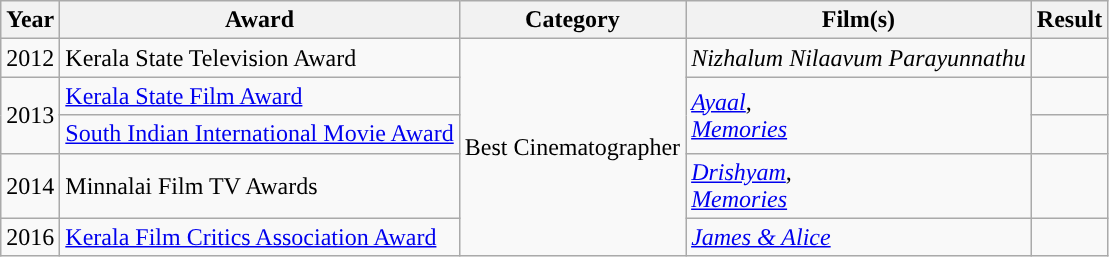<table class = "wikitable">
<tr>
<th>Year</th>
<th>Award</th>
<th>Category</th>
<th>Film(s)</th>
<th>Result</th>
</tr>
<tr>
<td>2012</td>
<td>Kerala State Television Award</td>
<td rowspan="5">Best Cinematographer</td>
<td><em>Nizhalum Nilaavum Parayunnathu</em></td>
<td></td>
</tr>
<tr>
<td rowspan="2">2013</td>
<td><a href='#'>Kerala State Film Award</a></td>
<td rowspan="2"><em><a href='#'>Ayaal</a></em>,<br><em><a href='#'>Memories</a></em></td>
<td></td>
</tr>
<tr>
<td><a href='#'>South Indian International Movie Award</a></td>
<td></td>
</tr>
<tr>
<td>2014</td>
<td>Minnalai Film TV Awards</td>
<td><em><a href='#'>Drishyam</a></em>,<br><em><a href='#'>Memories</a></em></td>
<td></td>
</tr>
<tr>
<td>2016</td>
<td><a href='#'>Kerala Film Critics Association Award</a></td>
<td><em><a href='#'>James & Alice</a></em></td>
<td></td>
</tr>
</table>
